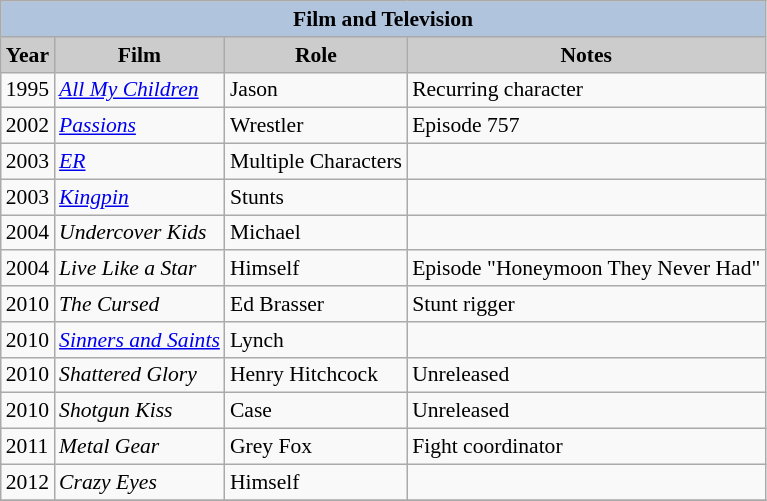<table class="wikitable" style="font-size:90%">
<tr style="text-align:center;">
<th colspan=4 style="background:#B0C4DE;">Film and Television</th>
</tr>
<tr style="text-align:center;">
<th style="background:#ccc;">Year</th>
<th style="background:#ccc;">Film</th>
<th style="background:#ccc;">Role</th>
<th style="background:#ccc;">Notes</th>
</tr>
<tr>
<td>1995</td>
<td><em><a href='#'>All My Children</a></em></td>
<td>Jason</td>
<td>Recurring character</td>
</tr>
<tr>
<td>2002</td>
<td><em><a href='#'>Passions</a></em></td>
<td>Wrestler</td>
<td>Episode 757</td>
</tr>
<tr>
<td>2003</td>
<td><em><a href='#'>ER</a></em></td>
<td>Multiple Characters</td>
<td></td>
</tr>
<tr>
<td>2003</td>
<td><em><a href='#'>Kingpin</a></em></td>
<td>Stunts</td>
<td></td>
</tr>
<tr>
<td>2004</td>
<td><em>Undercover Kids </em></td>
<td>Michael</td>
<td></td>
</tr>
<tr>
<td>2004</td>
<td><em>Live Like a Star</em></td>
<td>Himself</td>
<td>Episode "Honeymoon They Never Had"</td>
</tr>
<tr>
<td>2010</td>
<td><em>The Cursed</em></td>
<td>Ed Brasser</td>
<td>Stunt rigger</td>
</tr>
<tr>
<td>2010</td>
<td><em><a href='#'>Sinners and Saints</a></em></td>
<td>Lynch</td>
<td></td>
</tr>
<tr>
<td>2010</td>
<td><em>Shattered Glory</em></td>
<td>Henry Hitchcock</td>
<td>Unreleased</td>
</tr>
<tr>
<td>2010</td>
<td><em>Shotgun Kiss</em></td>
<td>Case</td>
<td>Unreleased</td>
</tr>
<tr>
<td>2011</td>
<td><em>Metal Gear </em></td>
<td>Grey Fox</td>
<td>Fight coordinator</td>
</tr>
<tr>
<td>2012</td>
<td><em>Crazy Eyes </em></td>
<td>Himself</td>
<td></td>
</tr>
<tr>
</tr>
</table>
